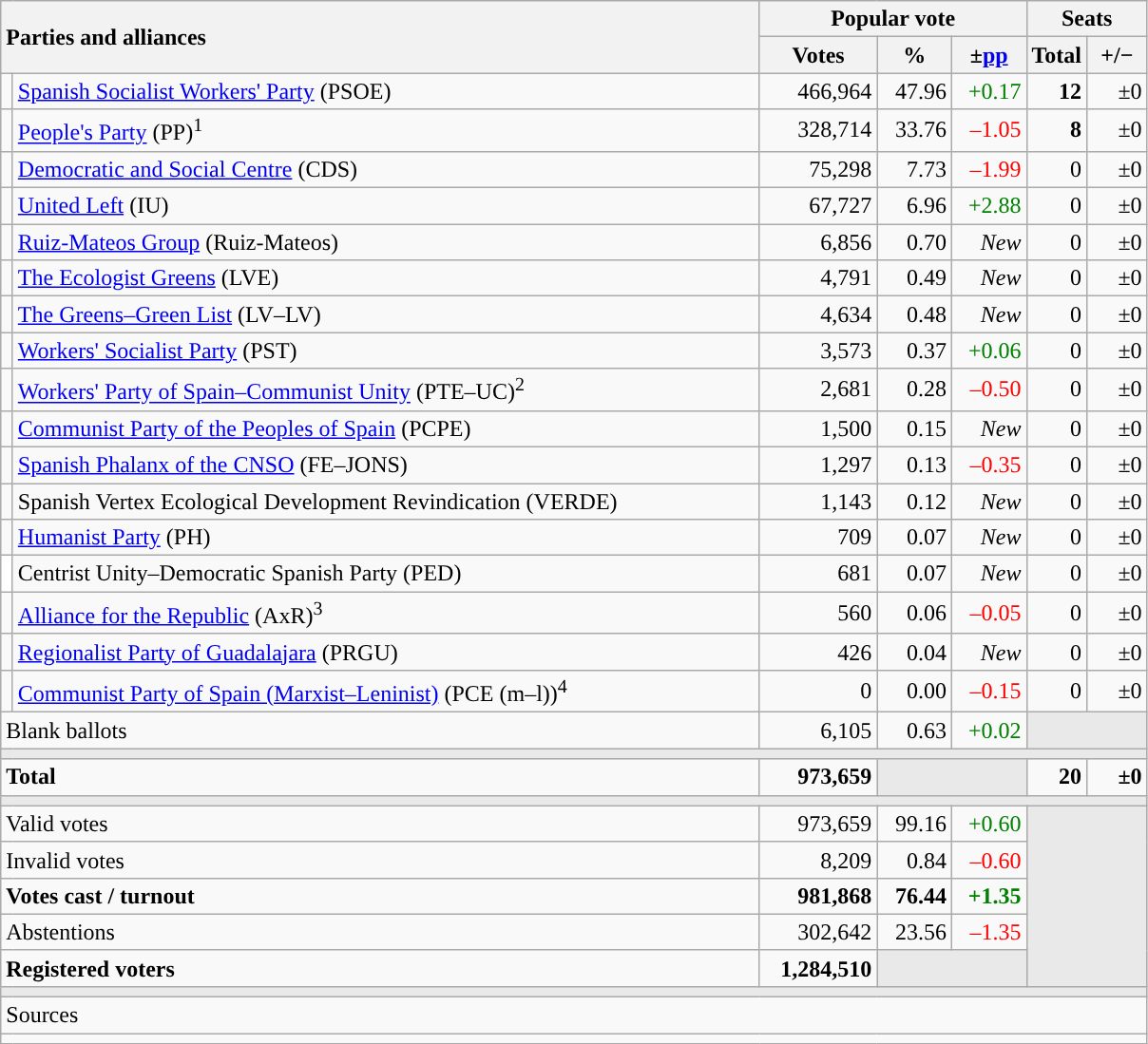<table class="wikitable" style="text-align:right;">
<tr>
<th style="text-align:left;" rowspan="2" colspan="2" width="525">Parties and alliances</th>
<th colspan="3">Popular vote</th>
<th colspan="2">Seats</th>
</tr>
<tr>
<th width="75">Votes</th>
<th width="45">%</th>
<th width="45">±<a href='#'>pp</a></th>
<th width="35">Total</th>
<th width="35">+/−</th>
</tr>
<tr>
<td width="1" style="color:inherit;background:"></td>
<td align="left"><a href='#'>Spanish Socialist Workers' Party</a> (PSOE)</td>
<td>466,964</td>
<td>47.96</td>
<td style="color:green;">+0.17</td>
<td><strong>12</strong></td>
<td>±0</td>
</tr>
<tr>
<td style="color:inherit;background:"></td>
<td align="left"><a href='#'>People's Party</a> (PP)<sup>1</sup></td>
<td>328,714</td>
<td>33.76</td>
<td style="color:red;">–1.05</td>
<td><strong>8</strong></td>
<td>±0</td>
</tr>
<tr>
<td style="color:inherit;background:"></td>
<td align="left"><a href='#'>Democratic and Social Centre</a> (CDS)</td>
<td>75,298</td>
<td>7.73</td>
<td style="color:red;">–1.99</td>
<td>0</td>
<td>±0</td>
</tr>
<tr>
<td style="color:inherit;background:"></td>
<td align="left"><a href='#'>United Left</a> (IU)</td>
<td>67,727</td>
<td>6.96</td>
<td style="color:green;">+2.88</td>
<td>0</td>
<td>±0</td>
</tr>
<tr>
<td style="color:inherit;background:"></td>
<td align="left"><a href='#'>Ruiz-Mateos Group</a> (Ruiz-Mateos)</td>
<td>6,856</td>
<td>0.70</td>
<td><em>New</em></td>
<td>0</td>
<td>±0</td>
</tr>
<tr>
<td style="color:inherit;background:"></td>
<td align="left"><a href='#'>The Ecologist Greens</a> (LVE)</td>
<td>4,791</td>
<td>0.49</td>
<td><em>New</em></td>
<td>0</td>
<td>±0</td>
</tr>
<tr>
<td style="color:inherit;background:"></td>
<td align="left"><a href='#'>The Greens–Green List</a> (LV–LV)</td>
<td>4,634</td>
<td>0.48</td>
<td><em>New</em></td>
<td>0</td>
<td>±0</td>
</tr>
<tr>
<td style="color:inherit;background:"></td>
<td align="left"><a href='#'>Workers' Socialist Party</a> (PST)</td>
<td>3,573</td>
<td>0.37</td>
<td style="color:green;">+0.06</td>
<td>0</td>
<td>±0</td>
</tr>
<tr>
<td style="color:inherit;background:"></td>
<td align="left"><a href='#'>Workers' Party of Spain–Communist Unity</a> (PTE–UC)<sup>2</sup></td>
<td>2,681</td>
<td>0.28</td>
<td style="color:red;">–0.50</td>
<td>0</td>
<td>±0</td>
</tr>
<tr>
<td style="color:inherit;background:"></td>
<td align="left"><a href='#'>Communist Party of the Peoples of Spain</a> (PCPE)</td>
<td>1,500</td>
<td>0.15</td>
<td><em>New</em></td>
<td>0</td>
<td>±0</td>
</tr>
<tr>
<td style="color:inherit;background:"></td>
<td align="left"><a href='#'>Spanish Phalanx of the CNSO</a> (FE–JONS)</td>
<td>1,297</td>
<td>0.13</td>
<td style="color:red;">–0.35</td>
<td>0</td>
<td>±0</td>
</tr>
<tr>
<td style="color:inherit;background:"></td>
<td align="left">Spanish Vertex Ecological Development Revindication (VERDE)</td>
<td>1,143</td>
<td>0.12</td>
<td><em>New</em></td>
<td>0</td>
<td>±0</td>
</tr>
<tr>
<td style="color:inherit;background:"></td>
<td align="left"><a href='#'>Humanist Party</a> (PH)</td>
<td>709</td>
<td>0.07</td>
<td><em>New</em></td>
<td>0</td>
<td>±0</td>
</tr>
<tr>
<td bgcolor="white"></td>
<td align="left">Centrist Unity–Democratic Spanish Party (PED)</td>
<td>681</td>
<td>0.07</td>
<td><em>New</em></td>
<td>0</td>
<td>±0</td>
</tr>
<tr>
<td style="color:inherit;background:"></td>
<td align="left"><a href='#'>Alliance for the Republic</a> (AxR)<sup>3</sup></td>
<td>560</td>
<td>0.06</td>
<td style="color:red;">–0.05</td>
<td>0</td>
<td>±0</td>
</tr>
<tr>
<td style="color:inherit;background:"></td>
<td align="left"><a href='#'>Regionalist Party of Guadalajara</a> (PRGU)</td>
<td>426</td>
<td>0.04</td>
<td><em>New</em></td>
<td>0</td>
<td>±0</td>
</tr>
<tr>
<td style="color:inherit;background:"></td>
<td align="left"><a href='#'>Communist Party of Spain (Marxist–Leninist)</a> (PCE (m–l))<sup>4</sup></td>
<td>0</td>
<td>0.00</td>
<td style="color:red;">–0.15</td>
<td>0</td>
<td>±0</td>
</tr>
<tr>
<td align="left" colspan="2">Blank ballots</td>
<td>6,105</td>
<td>0.63</td>
<td style="color:green;">+0.02</td>
<td bgcolor="#E9E9E9" colspan="2"></td>
</tr>
<tr>
<td colspan="7" bgcolor="#E9E9E9"></td>
</tr>
<tr style="font-weight:bold;">
<td align="left" colspan="2">Total</td>
<td>973,659</td>
<td bgcolor="#E9E9E9" colspan="2"></td>
<td>20</td>
<td>±0</td>
</tr>
<tr>
<td colspan="7" bgcolor="#E9E9E9"></td>
</tr>
<tr>
<td align="left" colspan="2">Valid votes</td>
<td>973,659</td>
<td>99.16</td>
<td style="color:green;">+0.60</td>
<td bgcolor="#E9E9E9" colspan="2" rowspan="5"></td>
</tr>
<tr>
<td align="left" colspan="2">Invalid votes</td>
<td>8,209</td>
<td>0.84</td>
<td style="color:red;">–0.60</td>
</tr>
<tr style="font-weight:bold;">
<td align="left" colspan="2">Votes cast / turnout</td>
<td>981,868</td>
<td>76.44</td>
<td style="color:green;">+1.35</td>
</tr>
<tr>
<td align="left" colspan="2">Abstentions</td>
<td>302,642</td>
<td>23.56</td>
<td style="color:red;">–1.35</td>
</tr>
<tr style="font-weight:bold;">
<td align="left" colspan="2">Registered voters</td>
<td>1,284,510</td>
<td bgcolor="#E9E9E9" colspan="2"></td>
</tr>
<tr>
<td colspan="7" bgcolor="#E9E9E9"></td>
</tr>
<tr>
<td align="left" colspan="7">Sources</td>
</tr>
<tr>
<td colspan="7" style="text-align:left; max-width:790px;"></td>
</tr>
</table>
